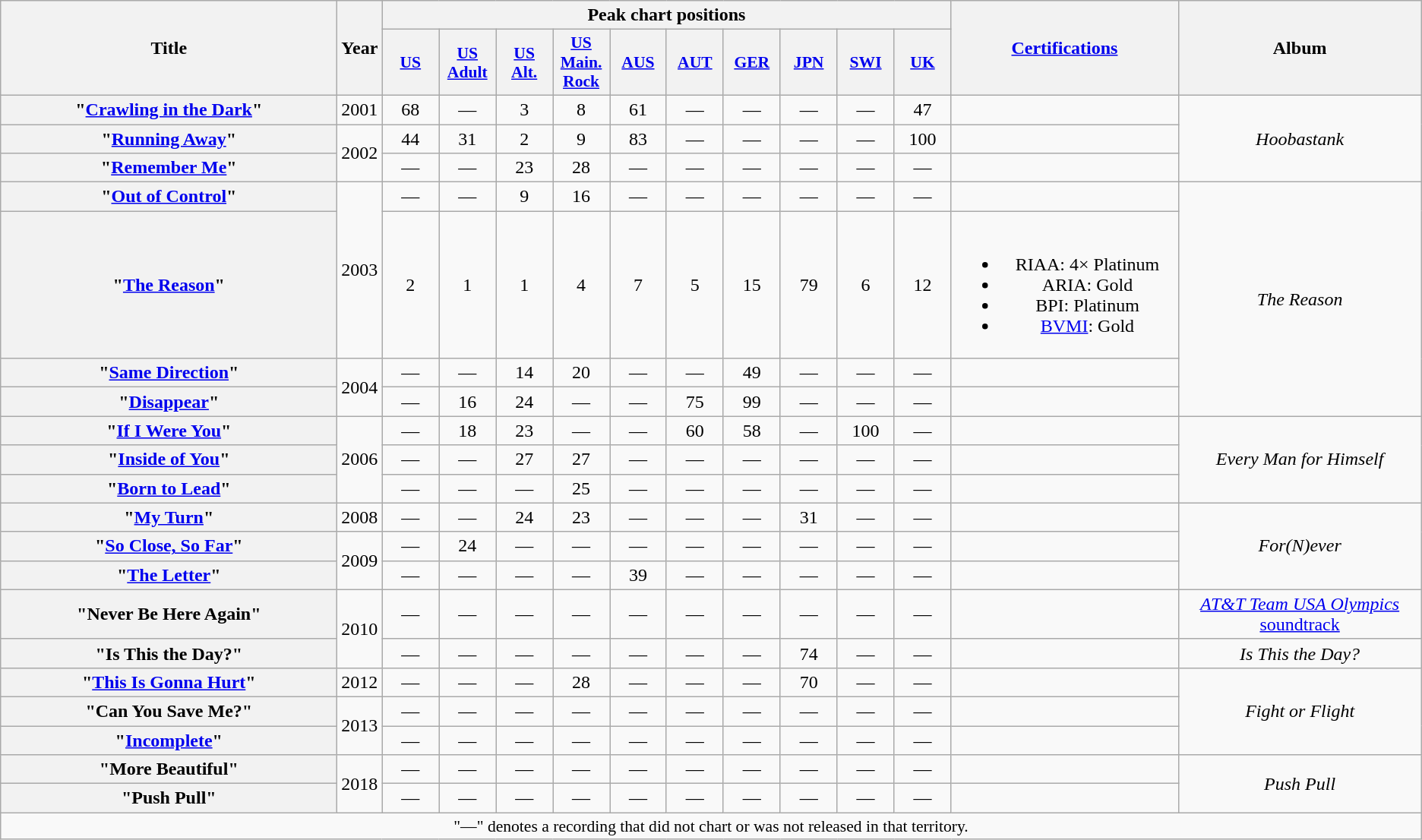<table class="wikitable plainrowheaders" style="text-align:center;">
<tr>
<th scope="col" rowspan="2" style="width:18em;">Title</th>
<th scope="col" rowspan="2">Year</th>
<th scope="col" colspan="10">Peak chart positions</th>
<th scope="col" rowspan="2" style="width:12em;"><a href='#'>Certifications</a></th>
<th scope="col" rowspan="2">Album</th>
</tr>
<tr>
<th scope="col" style="width:3em;font-size:90%;"><a href='#'>US</a><br></th>
<th scope="col" style="width:3em;font-size:90%;"><a href='#'>US<br>Adult</a><br></th>
<th scope="col" style="width:3em;font-size:90%;"><a href='#'>US<br>Alt.</a><br></th>
<th scope="col" style="width:3em;font-size:90%;"><a href='#'>US<br>Main. Rock</a><br></th>
<th scope="col" style="width:3em;font-size:90%;"><a href='#'>AUS</a><br></th>
<th scope="col" style="width:3em;font-size:90%;"><a href='#'>AUT</a><br></th>
<th scope="col" style="width:3em;font-size:90%;"><a href='#'>GER</a><br></th>
<th scope="col" style="width:3em;font-size:90%;"><a href='#'>JPN</a><br></th>
<th scope="col" style="width:3em;font-size:90%;"><a href='#'>SWI</a><br></th>
<th scope="col" style="width:3em;font-size:90%;"><a href='#'>UK</a><br></th>
</tr>
<tr>
<th scope="row">"<a href='#'>Crawling in the Dark</a>"</th>
<td>2001</td>
<td>68</td>
<td>—</td>
<td>3</td>
<td>8</td>
<td>61</td>
<td>—</td>
<td>—</td>
<td>—</td>
<td>—</td>
<td>47</td>
<td></td>
<td rowspan="3"><em>Hoobastank</em></td>
</tr>
<tr>
<th scope="row">"<a href='#'>Running Away</a>"</th>
<td rowspan="2">2002</td>
<td>44</td>
<td>31</td>
<td>2</td>
<td>9</td>
<td>83</td>
<td>—</td>
<td>—</td>
<td>—</td>
<td>—</td>
<td>100</td>
<td></td>
</tr>
<tr>
<th scope="row">"<a href='#'>Remember Me</a>"</th>
<td>—</td>
<td>—</td>
<td>23</td>
<td>28</td>
<td>—</td>
<td>—</td>
<td>—</td>
<td>—</td>
<td>—</td>
<td>—</td>
<td></td>
</tr>
<tr>
<th scope="row">"<a href='#'>Out of Control</a>"</th>
<td rowspan="2">2003</td>
<td>—</td>
<td>—</td>
<td>9</td>
<td>16</td>
<td>—</td>
<td>—</td>
<td>—</td>
<td>—</td>
<td>—</td>
<td>—</td>
<td></td>
<td rowspan="4"><em>The Reason</em></td>
</tr>
<tr>
<th scope="row">"<a href='#'>The Reason</a>"</th>
<td>2</td>
<td>1</td>
<td>1</td>
<td>4</td>
<td>7</td>
<td>5</td>
<td>15</td>
<td>79</td>
<td>6</td>
<td>12</td>
<td><br><ul><li>RIAA: 4× Platinum</li><li>ARIA: Gold</li><li>BPI: Platinum</li><li><a href='#'>BVMI</a>: Gold</li></ul></td>
</tr>
<tr>
<th scope="row">"<a href='#'>Same Direction</a>"</th>
<td rowspan="2">2004</td>
<td>—</td>
<td>—</td>
<td>14</td>
<td>20</td>
<td>—</td>
<td>—</td>
<td>49</td>
<td>—</td>
<td>—</td>
<td>—</td>
<td></td>
</tr>
<tr>
<th scope="row">"<a href='#'>Disappear</a>"</th>
<td>—</td>
<td>16</td>
<td>24</td>
<td>—</td>
<td>—</td>
<td>75</td>
<td>99</td>
<td>—</td>
<td>—</td>
<td>—</td>
<td></td>
</tr>
<tr>
<th scope="row">"<a href='#'>If I Were You</a>"</th>
<td rowspan="3">2006</td>
<td>—</td>
<td>18</td>
<td>23</td>
<td>—</td>
<td>—</td>
<td>60</td>
<td>58</td>
<td>—</td>
<td>100</td>
<td>—</td>
<td></td>
<td rowspan="3"><em>Every Man for Himself</em></td>
</tr>
<tr>
<th scope="row">"<a href='#'>Inside of You</a>"</th>
<td>—</td>
<td>—</td>
<td>27</td>
<td>27</td>
<td>—</td>
<td>—</td>
<td>—</td>
<td>—</td>
<td>—</td>
<td>—</td>
<td></td>
</tr>
<tr>
<th scope="row">"<a href='#'>Born to Lead</a>"</th>
<td>—</td>
<td>—</td>
<td>—</td>
<td>25</td>
<td>—</td>
<td>—</td>
<td>—</td>
<td>—</td>
<td>—</td>
<td>—</td>
<td></td>
</tr>
<tr>
<th scope="row">"<a href='#'>My Turn</a>"</th>
<td>2008</td>
<td>—</td>
<td>—</td>
<td>24</td>
<td>23</td>
<td>—</td>
<td>—</td>
<td>—</td>
<td>31</td>
<td>—</td>
<td>—</td>
<td></td>
<td rowspan="3"><em>For(N)ever</em></td>
</tr>
<tr>
<th scope="row">"<a href='#'>So Close, So Far</a>"</th>
<td rowspan="2">2009</td>
<td>—</td>
<td>24</td>
<td>—</td>
<td>—</td>
<td>—</td>
<td>—</td>
<td>—</td>
<td>—</td>
<td>—</td>
<td>—</td>
<td></td>
</tr>
<tr>
<th scope="row">"<a href='#'>The Letter</a>" </th>
<td>—</td>
<td>—</td>
<td>—</td>
<td>—</td>
<td>39</td>
<td>—</td>
<td>—</td>
<td>—</td>
<td>—</td>
<td>—</td>
<td></td>
</tr>
<tr>
<th scope="row">"Never Be Here Again"</th>
<td rowspan="2">2010</td>
<td>—</td>
<td>—</td>
<td>—</td>
<td>—</td>
<td>—</td>
<td>—</td>
<td>—</td>
<td>—</td>
<td>—</td>
<td>—</td>
<td></td>
<td><a href='#'><em>AT&T Team USA Olympics</em> soundtrack</a></td>
</tr>
<tr>
<th scope="row">"Is This the Day?"</th>
<td>—</td>
<td>—</td>
<td>—</td>
<td>—</td>
<td>—</td>
<td>—</td>
<td>—</td>
<td>74</td>
<td>—</td>
<td>—</td>
<td></td>
<td><em>Is This the Day?</em></td>
</tr>
<tr>
<th scope="row">"<a href='#'>This Is Gonna Hurt</a>"</th>
<td>2012</td>
<td>—</td>
<td>—</td>
<td>—</td>
<td>28</td>
<td>—</td>
<td>—</td>
<td>—</td>
<td>70</td>
<td>—</td>
<td>—</td>
<td></td>
<td rowspan="3"><em>Fight or Flight</em></td>
</tr>
<tr>
<th scope="row">"Can You Save Me?"</th>
<td rowspan="2">2013</td>
<td>—</td>
<td>—</td>
<td>—</td>
<td>—</td>
<td>—</td>
<td>—</td>
<td>—</td>
<td>—</td>
<td>—</td>
<td>—</td>
<td></td>
</tr>
<tr>
<th scope="row">"<a href='#'>Incomplete</a>"</th>
<td>—</td>
<td>—</td>
<td>—</td>
<td>—</td>
<td>—</td>
<td>—</td>
<td>—</td>
<td>—</td>
<td>—</td>
<td>—</td>
<td></td>
</tr>
<tr>
<th scope="row">"More Beautiful"</th>
<td rowspan="2">2018</td>
<td>—</td>
<td>—</td>
<td>—</td>
<td>—</td>
<td>—</td>
<td>—</td>
<td>—</td>
<td>—</td>
<td>—</td>
<td>—</td>
<td></td>
<td rowspan="2"><em>Push Pull</em></td>
</tr>
<tr>
<th scope="row">"Push Pull"</th>
<td>—</td>
<td>—</td>
<td>—</td>
<td>—</td>
<td>—</td>
<td>—</td>
<td>—</td>
<td>—</td>
<td>—</td>
<td>—</td>
<td></td>
</tr>
<tr>
<td colspan="15" style="font-size:90%">"—" denotes a recording that did not chart or was not released in that territory.</td>
</tr>
</table>
